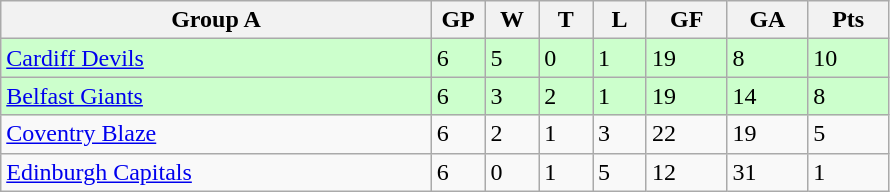<table class="wikitable">
<tr>
<th width="40%">Group A</th>
<th width="5%">GP</th>
<th width="5%">W</th>
<th width="5%">T</th>
<th width="5%">L</th>
<th width="7.5%">GF</th>
<th width="7.5%">GA</th>
<th width="7.5%">Pts</th>
</tr>
<tr bgcolor="#CCFFCC">
<td><a href='#'>Cardiff Devils</a></td>
<td>6</td>
<td>5</td>
<td>0</td>
<td>1</td>
<td>19</td>
<td>8</td>
<td>10</td>
</tr>
<tr bgcolor="#CCFFCC">
<td><a href='#'>Belfast Giants</a></td>
<td>6</td>
<td>3</td>
<td>2</td>
<td>1</td>
<td>19</td>
<td>14</td>
<td>8</td>
</tr>
<tr>
<td><a href='#'>Coventry Blaze</a></td>
<td>6</td>
<td>2</td>
<td>1</td>
<td>3</td>
<td>22</td>
<td>19</td>
<td>5</td>
</tr>
<tr>
<td><a href='#'>Edinburgh Capitals</a></td>
<td>6</td>
<td>0</td>
<td>1</td>
<td>5</td>
<td>12</td>
<td>31</td>
<td>1</td>
</tr>
</table>
